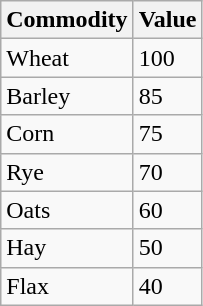<table class="wikitable" border="1">
<tr>
<th>Commodity</th>
<th>Value</th>
</tr>
<tr>
<td>Wheat</td>
<td>100</td>
</tr>
<tr>
<td>Barley</td>
<td>85</td>
</tr>
<tr>
<td>Corn</td>
<td>75</td>
</tr>
<tr>
<td>Rye</td>
<td>70</td>
</tr>
<tr>
<td>Oats</td>
<td>60</td>
</tr>
<tr>
<td>Hay</td>
<td>50</td>
</tr>
<tr>
<td>Flax</td>
<td>40</td>
</tr>
</table>
